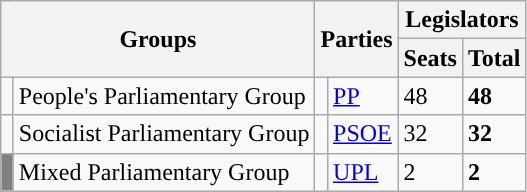<table class="wikitable" style="text-align:left;">
<tr>
<th rowspan="2" colspan="2">Groups</th>
<th rowspan="2" colspan="2">Parties</th>
<th colspan="2">Legislators</th>
</tr>
<tr>
<th>Seats</th>
<th>Total</th>
</tr>
<tr>
<td width="1" style="color:inherit;background:"></td>
<td>People's Parliamentary Group</td>
<td width="1" style="color:inherit;background:"></td>
<td><a href='#'>PP</a></td>
<td>48</td>
<td><strong>48</strong></td>
</tr>
<tr>
<td style="color:inherit;background:"></td>
<td>Socialist Parliamentary Group</td>
<td style="color:inherit;background:"></td>
<td><a href='#'>PSOE</a></td>
<td>32</td>
<td><strong>32</strong></td>
</tr>
<tr>
<td bgcolor="gray"></td>
<td>Mixed Parliamentary Group</td>
<td style="color:inherit;background:"></td>
<td align="left"><a href='#'>UPL</a></td>
<td>2</td>
<td><strong>2</strong></td>
</tr>
</table>
